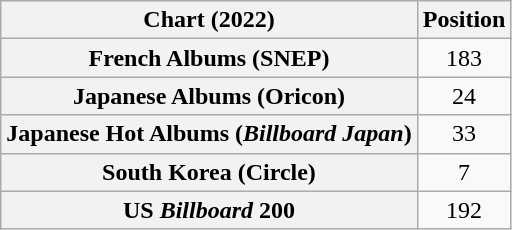<table class="wikitable sortable plainrowheaders" style="text-align:center">
<tr>
<th scope="col">Chart (2022)</th>
<th scope="col">Position</th>
</tr>
<tr>
<th scope="row">French Albums (SNEP)</th>
<td>183</td>
</tr>
<tr>
<th scope="row">Japanese Albums (Oricon)</th>
<td>24</td>
</tr>
<tr>
<th scope="row">Japanese Hot Albums (<em>Billboard Japan</em>)</th>
<td>33</td>
</tr>
<tr>
<th scope="row">South Korea (Circle)</th>
<td>7</td>
</tr>
<tr>
<th scope="row">US <em>Billboard</em> 200</th>
<td>192</td>
</tr>
</table>
